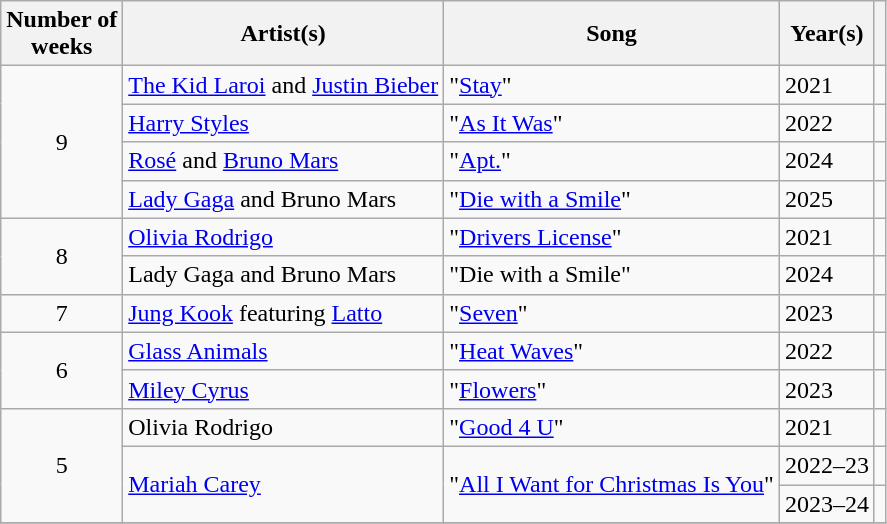<table class="wikitable sortable" >
<tr>
<th>Number of <br> weeks</th>
<th>Artist(s)</th>
<th>Song</th>
<th>Year(s)</th>
<th class="unsortable"></th>
</tr>
<tr>
<td rowspan="4" align="center">9</td>
<td><a href='#'>The Kid Laroi</a> and <a href='#'>Justin Bieber</a></td>
<td>"<a href='#'>Stay</a>"</td>
<td>2021</td>
<td style="text-align:center;"></td>
</tr>
<tr>
<td><a href='#'>Harry Styles</a></td>
<td>"<a href='#'>As It Was</a>"</td>
<td>2022</td>
<td style="text-align:center;"></td>
</tr>
<tr>
<td><a href='#'>Rosé</a> and <a href='#'>Bruno Mars</a></td>
<td>"<a href='#'>Apt.</a>"</td>
<td>2024</td>
<td style="text-align:center;"></td>
</tr>
<tr>
<td><a href='#'>Lady Gaga</a> and Bruno Mars</td>
<td>"<a href='#'>Die with a Smile</a>"</td>
<td>2025</td>
<td style="text-align:center;"></td>
</tr>
<tr>
<td rowspan="2" align="center">8</td>
<td><a href='#'>Olivia Rodrigo</a></td>
<td>"<a href='#'>Drivers License</a>"</td>
<td>2021</td>
<td style="text-align:center;"></td>
</tr>
<tr>
<td>Lady Gaga and Bruno Mars</td>
<td>"Die with a Smile"</td>
<td>2024</td>
<td style="text-align:center;"></td>
</tr>
<tr>
<td align="center">7</td>
<td><a href='#'>Jung Kook</a> featuring <a href='#'>Latto</a></td>
<td>"<a href='#'>Seven</a>"</td>
<td>2023</td>
<td style="text-align:center;"></td>
</tr>
<tr>
<td rowspan="2" align="center">6</td>
<td><a href='#'>Glass Animals</a></td>
<td>"<a href='#'>Heat Waves</a>"</td>
<td>2022</td>
<td style="text-align:center;"></td>
</tr>
<tr>
<td><a href='#'>Miley Cyrus</a></td>
<td>"<a href='#'>Flowers</a>"</td>
<td>2023</td>
<td style="text-align:center;"></td>
</tr>
<tr>
<td rowspan="3" align="center">5</td>
<td>Olivia Rodrigo</td>
<td>"<a href='#'>Good 4 U</a>"</td>
<td>2021</td>
<td style="text-align:center;"></td>
</tr>
<tr>
<td rowspan="2"><a href='#'>Mariah Carey</a></td>
<td rowspan="2">"<a href='#'>All I Want for Christmas Is You</a>"</td>
<td>2022–23</td>
<td style="text-align:center;"></td>
</tr>
<tr>
<td>2023–24</td>
<td style="text-align:center;"></td>
</tr>
<tr>
</tr>
</table>
